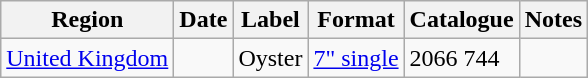<table class="wikitable">
<tr>
<th>Region</th>
<th>Date</th>
<th>Label</th>
<th>Format</th>
<th>Catalogue</th>
<th>Notes</th>
</tr>
<tr>
<td><a href='#'>United Kingdom</a></td>
<td></td>
<td>Oyster</td>
<td><a href='#'>7" single</a></td>
<td>2066 744</td>
<td></td>
</tr>
</table>
